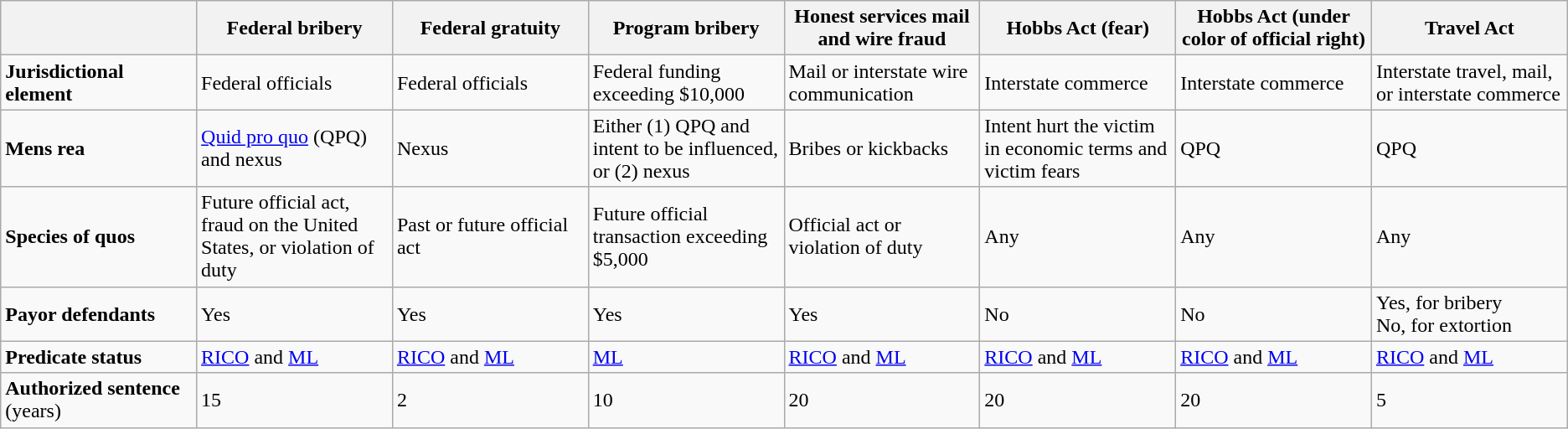<table class="wikitable sortable">
<tr>
<th scope=col class="unsortable" width="12.5%"></th>
<th scope=col class="unsortable" width="12.5%">Federal bribery</th>
<th scope=col class="unsortable" width="12.5%">Federal gratuity</th>
<th scope=col class="unsortable" width="12.5%">Program bribery</th>
<th scope=col class="unsortable" width="12.5%">Honest services mail and wire fraud</th>
<th scope=col class="unsortable" width="12.5%">Hobbs Act (fear)</th>
<th scope=col class="unsortable" width="12.5%">Hobbs Act (under color of official right)</th>
<th scope=col class="unsortable" width="12.5%">Travel Act</th>
</tr>
<tr>
<td><strong>Jurisdictional element</strong></td>
<td>Federal officials</td>
<td>Federal officials</td>
<td>Federal funding exceeding $10,000</td>
<td>Mail or interstate wire communication</td>
<td>Interstate commerce</td>
<td>Interstate commerce</td>
<td>Interstate travel, mail, or interstate commerce</td>
</tr>
<tr>
<td><strong>Mens rea</strong></td>
<td><a href='#'>Quid pro quo</a> (QPQ) and nexus</td>
<td>Nexus</td>
<td>Either (1) QPQ and intent to be influenced, or (2) nexus</td>
<td>Bribes or kickbacks</td>
<td>Intent hurt the victim in economic terms and victim fears</td>
<td>QPQ</td>
<td>QPQ</td>
</tr>
<tr>
<td><strong>Species of quos</strong></td>
<td>Future official act, fraud on the United States, or violation of duty</td>
<td>Past or future official act</td>
<td>Future official transaction exceeding $5,000</td>
<td>Official act or violation of duty</td>
<td>Any</td>
<td>Any</td>
<td>Any</td>
</tr>
<tr>
<td><strong>Payor defendants</strong></td>
<td>Yes</td>
<td>Yes</td>
<td>Yes</td>
<td>Yes</td>
<td>No</td>
<td>No</td>
<td>Yes, for bribery<br>No, for extortion</td>
</tr>
<tr>
<td><strong>Predicate status</strong></td>
<td><a href='#'>RICO</a> and <a href='#'>ML</a></td>
<td><a href='#'>RICO</a> and <a href='#'>ML</a></td>
<td><a href='#'>ML</a></td>
<td><a href='#'>RICO</a> and <a href='#'>ML</a></td>
<td><a href='#'>RICO</a> and <a href='#'>ML</a></td>
<td><a href='#'>RICO</a> and <a href='#'>ML</a></td>
<td><a href='#'>RICO</a> and <a href='#'>ML</a></td>
</tr>
<tr>
<td><strong>Authorized sentence</strong> (years)</td>
<td>15</td>
<td>2</td>
<td>10</td>
<td>20</td>
<td>20</td>
<td>20</td>
<td>5</td>
</tr>
</table>
